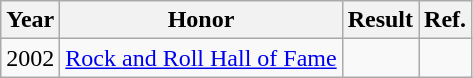<table class="wikitable">
<tr>
<th>Year</th>
<th>Honor</th>
<th>Result</th>
<th>Ref.</th>
</tr>
<tr>
<td>2002</td>
<td><a href='#'>Rock and Roll Hall of Fame</a></td>
<td></td>
<td align="center"></td>
</tr>
</table>
